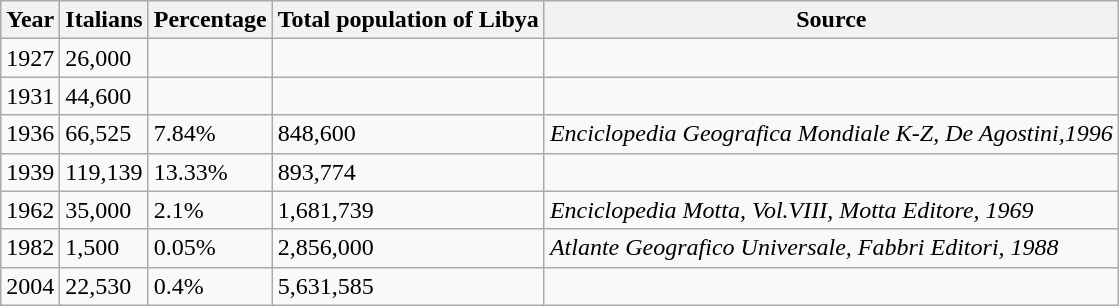<table class="wikitable">
<tr>
<th>Year</th>
<th>Italians</th>
<th>Percentage</th>
<th>Total population of Libya</th>
<th>Source</th>
</tr>
<tr>
<td>1927</td>
<td>26,000</td>
<td></td>
<td></td>
<td></td>
</tr>
<tr>
<td>1931</td>
<td>44,600</td>
<td></td>
<td></td>
<td></td>
</tr>
<tr>
<td>1936</td>
<td>66,525</td>
<td>7.84%</td>
<td>848,600</td>
<td><em>Enciclopedia Geografica Mondiale K-Z, De Agostini,1996</em></td>
</tr>
<tr>
<td>1939</td>
<td>119,139</td>
<td>13.33%</td>
<td>893,774</td>
<td></td>
</tr>
<tr>
<td>1962</td>
<td>35,000</td>
<td>2.1%</td>
<td>1,681,739</td>
<td><em>Enciclopedia Motta, Vol.VIII, Motta Editore, 1969</em></td>
</tr>
<tr>
<td>1982</td>
<td>1,500</td>
<td>0.05%</td>
<td>2,856,000</td>
<td><em>Atlante Geografico Universale, Fabbri Editori, 1988</em></td>
</tr>
<tr>
<td>2004</td>
<td>22,530</td>
<td>0.4%</td>
<td>5,631,585</td>
<td> </td>
</tr>
</table>
